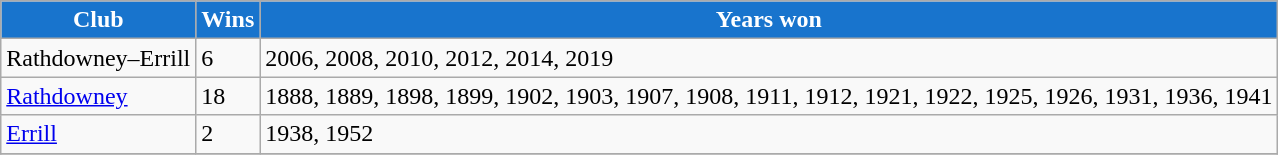<table class="wikitable">
<tr>
<th style="background:#1874CD;color:white">Club</th>
<th style="background:#1874CD;color:white">Wins</th>
<th style="background:#1874CD;color:white">Years won</th>
</tr>
<tr>
<td>Rathdowney–Errill</td>
<td>6</td>
<td>2006, 2008, 2010, 2012, 2014, 2019</td>
</tr>
<tr>
<td><a href='#'>Rathdowney</a></td>
<td>18</td>
<td>1888, 1889, 1898, 1899, 1902, 1903, 1907, 1908, 1911, 1912, 1921, 1922, 1925, 1926, 1931, 1936, 1941</td>
</tr>
<tr>
<td><a href='#'>Errill</a></td>
<td>2</td>
<td>1938, 1952</td>
</tr>
<tr>
</tr>
</table>
